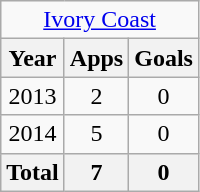<table class="wikitable" style="text-align:center">
<tr>
<td colspan="3"><a href='#'>Ivory Coast</a></td>
</tr>
<tr>
<th>Year</th>
<th>Apps</th>
<th>Goals</th>
</tr>
<tr>
<td>2013</td>
<td>2</td>
<td>0</td>
</tr>
<tr>
<td>2014</td>
<td>5</td>
<td>0</td>
</tr>
<tr>
<th>Total</th>
<th>7</th>
<th>0</th>
</tr>
</table>
